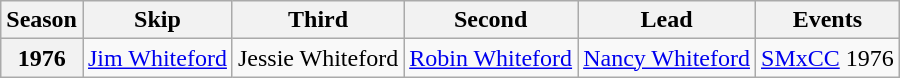<table class="wikitable">
<tr>
<th scope="col">Season</th>
<th scope="col">Skip</th>
<th scope="col">Third</th>
<th scope="col">Second</th>
<th scope="col">Lead</th>
<th scope="col">Events</th>
</tr>
<tr>
<th scope="row">1976</th>
<td><a href='#'>Jim Whiteford</a></td>
<td>Jessie Whiteford</td>
<td><a href='#'>Robin Whiteford</a></td>
<td><a href='#'>Nancy Whiteford</a></td>
<td><a href='#'>SMxCC</a> 1976 </td>
</tr>
</table>
